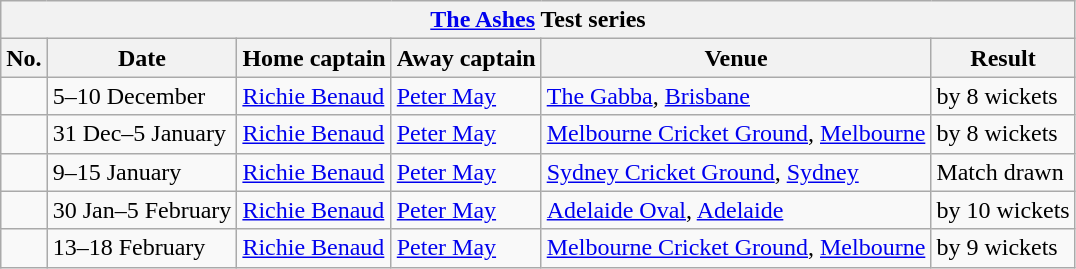<table class="wikitable">
<tr>
<th colspan="9"><a href='#'>The Ashes</a> Test series</th>
</tr>
<tr>
<th>No.</th>
<th>Date</th>
<th>Home captain</th>
<th>Away captain</th>
<th>Venue</th>
<th>Result</th>
</tr>
<tr>
<td></td>
<td>5–10 December</td>
<td><a href='#'>Richie Benaud</a></td>
<td><a href='#'>Peter May</a></td>
<td><a href='#'>The Gabba</a>, <a href='#'>Brisbane</a></td>
<td> by 8 wickets</td>
</tr>
<tr>
<td></td>
<td>31 Dec–5 January</td>
<td><a href='#'>Richie Benaud</a></td>
<td><a href='#'>Peter May</a></td>
<td><a href='#'>Melbourne Cricket Ground</a>, <a href='#'>Melbourne</a></td>
<td> by 8 wickets</td>
</tr>
<tr>
<td></td>
<td>9–15 January</td>
<td><a href='#'>Richie Benaud</a></td>
<td><a href='#'>Peter May</a></td>
<td><a href='#'>Sydney Cricket Ground</a>, <a href='#'>Sydney</a></td>
<td>Match drawn</td>
</tr>
<tr>
<td></td>
<td>30 Jan–5 February</td>
<td><a href='#'>Richie Benaud</a></td>
<td><a href='#'>Peter May</a></td>
<td><a href='#'>Adelaide Oval</a>, <a href='#'>Adelaide</a></td>
<td> by 10 wickets</td>
</tr>
<tr>
<td></td>
<td>13–18 February</td>
<td><a href='#'>Richie Benaud</a></td>
<td><a href='#'>Peter May</a></td>
<td><a href='#'>Melbourne Cricket Ground</a>, <a href='#'>Melbourne</a></td>
<td> by 9 wickets</td>
</tr>
</table>
